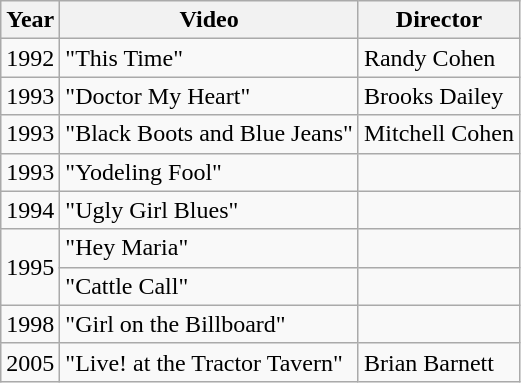<table class="wikitable">
<tr>
<th>Year</th>
<th>Video</th>
<th>Director</th>
</tr>
<tr>
<td>1992</td>
<td>"This Time"</td>
<td>Randy Cohen</td>
</tr>
<tr>
<td>1993</td>
<td>"Doctor My Heart"</td>
<td>Brooks Dailey</td>
</tr>
<tr>
<td>1993</td>
<td>"Black Boots and Blue Jeans"</td>
<td>Mitchell Cohen</td>
</tr>
<tr>
<td>1993</td>
<td>"Yodeling Fool"</td>
<td></td>
</tr>
<tr>
<td>1994</td>
<td>"Ugly Girl Blues"</td>
<td></td>
</tr>
<tr>
<td rowspan="2">1995</td>
<td>"Hey Maria"</td>
<td></td>
</tr>
<tr>
<td>"Cattle Call"</td>
<td></td>
</tr>
<tr>
<td>1998</td>
<td>"Girl on the Billboard"</td>
<td></td>
</tr>
<tr>
<td>2005</td>
<td>"Live! at the Tractor Tavern"</td>
<td>Brian Barnett</td>
</tr>
</table>
